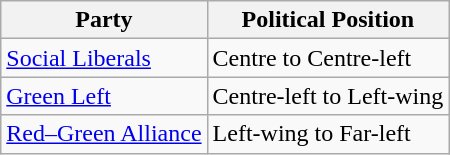<table class="wikitable mw-collapsible mw-collapsed">
<tr>
<th>Party</th>
<th>Political Position</th>
</tr>
<tr>
<td><a href='#'>Social Liberals</a></td>
<td>Centre to Centre-left</td>
</tr>
<tr>
<td><a href='#'>Green Left</a></td>
<td>Centre-left to Left-wing</td>
</tr>
<tr>
<td><a href='#'>Red–Green Alliance</a></td>
<td>Left-wing to Far-left</td>
</tr>
</table>
